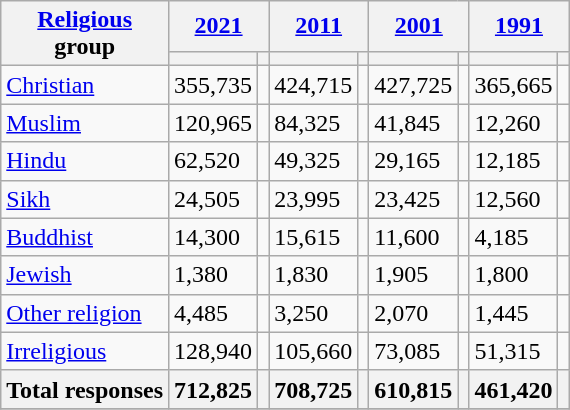<table class="wikitable collapsible sortable">
<tr>
<th rowspan="2"><a href='#'>Religious</a><br>group</th>
<th colspan="2"><a href='#'>2021</a></th>
<th colspan="2"><a href='#'>2011</a></th>
<th colspan="2"><a href='#'>2001</a></th>
<th colspan="2"><a href='#'>1991</a></th>
</tr>
<tr>
<th><a href='#'></a></th>
<th></th>
<th></th>
<th></th>
<th></th>
<th></th>
<th></th>
<th></th>
</tr>
<tr>
<td> <a href='#'>Christian</a></td>
<td>355,735</td>
<td></td>
<td>424,715</td>
<td></td>
<td>427,725</td>
<td></td>
<td>365,665</td>
<td></td>
</tr>
<tr>
<td> <a href='#'>Muslim</a></td>
<td>120,965</td>
<td></td>
<td>84,325</td>
<td></td>
<td>41,845</td>
<td></td>
<td>12,260</td>
<td></td>
</tr>
<tr>
<td> <a href='#'>Hindu</a></td>
<td>62,520</td>
<td></td>
<td>49,325</td>
<td></td>
<td>29,165</td>
<td></td>
<td>12,185</td>
<td></td>
</tr>
<tr>
<td> <a href='#'>Sikh</a></td>
<td>24,505</td>
<td></td>
<td>23,995</td>
<td></td>
<td>23,425</td>
<td></td>
<td>12,560</td>
<td></td>
</tr>
<tr>
<td> <a href='#'>Buddhist</a></td>
<td>14,300</td>
<td></td>
<td>15,615</td>
<td></td>
<td>11,600</td>
<td></td>
<td>4,185</td>
<td></td>
</tr>
<tr>
<td> <a href='#'>Jewish</a></td>
<td>1,380</td>
<td></td>
<td>1,830</td>
<td></td>
<td>1,905</td>
<td></td>
<td>1,800</td>
<td></td>
</tr>
<tr>
<td><a href='#'>Other religion</a></td>
<td>4,485</td>
<td></td>
<td>3,250</td>
<td></td>
<td>2,070</td>
<td></td>
<td>1,445</td>
<td></td>
</tr>
<tr>
<td><a href='#'>Irreligious</a></td>
<td>128,940</td>
<td></td>
<td>105,660</td>
<td></td>
<td>73,085</td>
<td></td>
<td>51,315</td>
<td></td>
</tr>
<tr>
<th>Total responses</th>
<th>712,825</th>
<th></th>
<th>708,725</th>
<th></th>
<th>610,815</th>
<th></th>
<th>461,420</th>
<th></th>
</tr>
<tr>
</tr>
</table>
